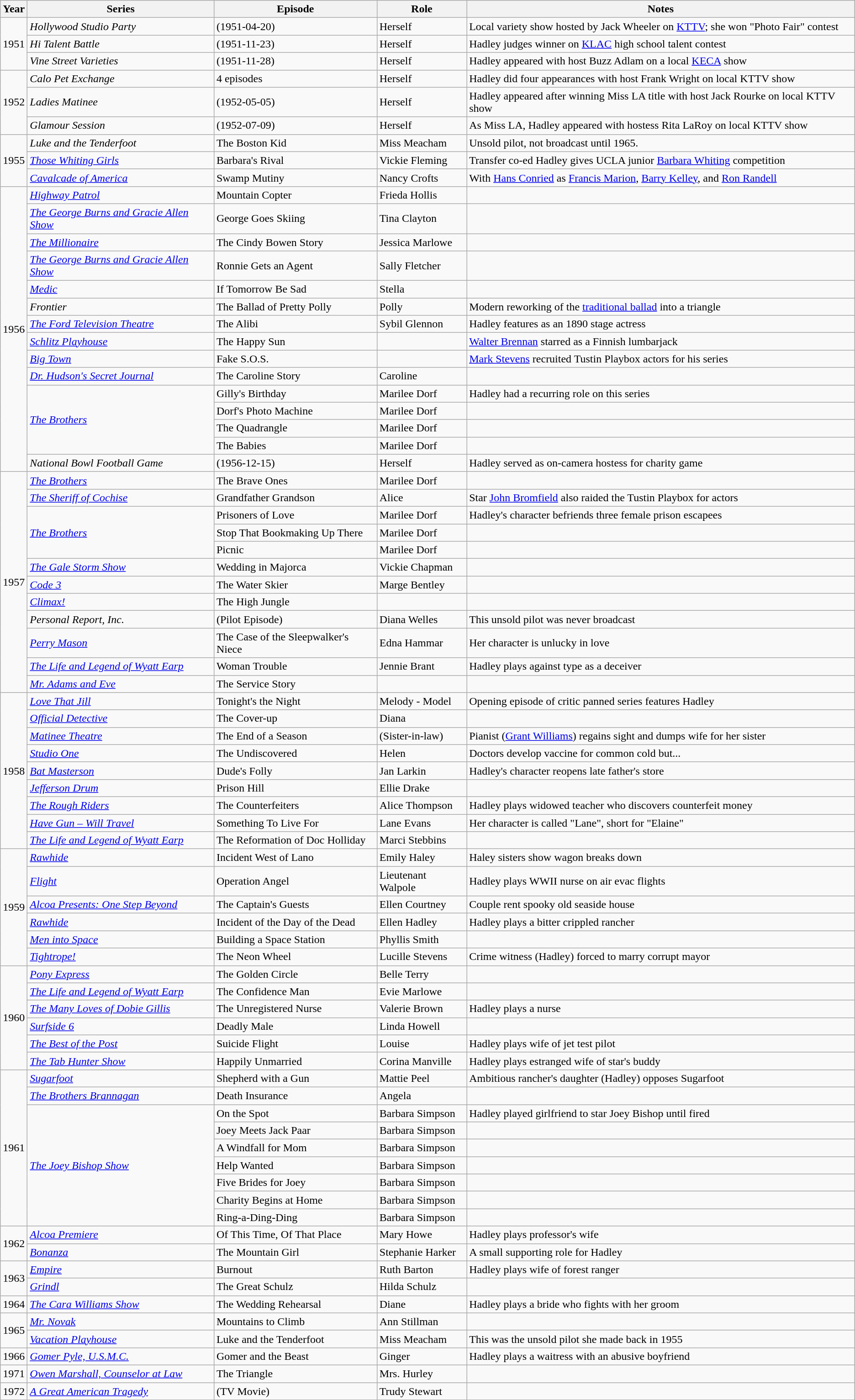<table class="wikitable sortable plainrowheaders">
<tr>
<th scope="col">Year</th>
<th scope="col">Series</th>
<th scope="col">Episode</th>
<th scope="col">Role</th>
<th scope="col">Notes</th>
</tr>
<tr>
<td rowspan=3>1951</td>
<td><em>Hollywood Studio Party</em></td>
<td>(1951-04-20)</td>
<td>Herself</td>
<td>Local variety show hosted by Jack Wheeler on <a href='#'>KTTV</a>; she won "Photo Fair" contest</td>
</tr>
<tr>
<td><em>Hi Talent Battle</em></td>
<td>(1951-11-23)</td>
<td>Herself</td>
<td>Hadley judges winner on <a href='#'>KLAC</a> high school talent contest</td>
</tr>
<tr>
<td><em>Vine Street Varieties</em></td>
<td>(1951-11-28)</td>
<td>Herself</td>
<td>Hadley appeared with host Buzz Adlam on a local <a href='#'>KECA</a> show</td>
</tr>
<tr>
<td rowspan=3>1952</td>
<td><em>Calo Pet Exchange</em></td>
<td>4 episodes</td>
<td>Herself</td>
<td>Hadley did four appearances with host Frank Wright on local KTTV show</td>
</tr>
<tr>
<td><em>Ladies Matinee</em></td>
<td>(1952-05-05)</td>
<td>Herself</td>
<td>Hadley appeared after winning Miss LA title with host Jack Rourke on local KTTV show</td>
</tr>
<tr>
<td><em>Glamour Session</em></td>
<td>(1952-07-09)</td>
<td>Herself</td>
<td>As Miss LA, Hadley appeared with hostess Rita LaRoy on local KTTV show</td>
</tr>
<tr>
<td rowspan=3>1955</td>
<td><em>Luke and the Tenderfoot</em></td>
<td>The Boston Kid</td>
<td>Miss Meacham</td>
<td>Unsold pilot, not broadcast until 1965.</td>
</tr>
<tr>
<td><em><a href='#'>Those Whiting Girls</a></em></td>
<td>Barbara's Rival</td>
<td>Vickie Fleming</td>
<td>Transfer co-ed Hadley gives UCLA junior <a href='#'>Barbara Whiting</a> competition </td>
</tr>
<tr>
<td><em><a href='#'>Cavalcade of America</a></em></td>
<td>Swamp Mutiny</td>
<td>Nancy Crofts</td>
<td>With <a href='#'>Hans Conried</a> as <a href='#'>Francis Marion</a>, <a href='#'>Barry Kelley</a>, and <a href='#'>Ron Randell</a></td>
</tr>
<tr>
<td rowspan=15>1956</td>
<td><em><a href='#'>Highway Patrol</a></em></td>
<td>Mountain Copter</td>
<td>Frieda Hollis</td>
<td></td>
</tr>
<tr>
<td><em><a href='#'>The George Burns and Gracie Allen Show</a></em></td>
<td>George Goes Skiing</td>
<td>Tina Clayton</td>
<td></td>
</tr>
<tr>
<td><em><a href='#'>The Millionaire</a></em></td>
<td>The Cindy Bowen Story</td>
<td>Jessica Marlowe</td>
<td></td>
</tr>
<tr>
<td><em><a href='#'>The George Burns and Gracie Allen Show</a></em></td>
<td>Ronnie Gets an Agent</td>
<td>Sally Fletcher</td>
<td></td>
</tr>
<tr>
<td><em><a href='#'>Medic</a></em></td>
<td>If Tomorrow Be Sad</td>
<td>Stella</td>
<td></td>
</tr>
<tr>
<td><em>Frontier</em></td>
<td>The Ballad of Pretty Polly</td>
<td>Polly</td>
<td>Modern reworking of the <a href='#'>traditional ballad</a> into a triangle</td>
</tr>
<tr>
<td><em><a href='#'>The Ford Television Theatre</a></em></td>
<td>The Alibi</td>
<td>Sybil Glennon</td>
<td>Hadley features as an 1890 stage actress</td>
</tr>
<tr>
<td><em><a href='#'>Schlitz Playhouse</a></em></td>
<td>The Happy Sun</td>
<td></td>
<td><a href='#'>Walter Brennan</a> starred as a Finnish lumbarjack</td>
</tr>
<tr>
<td><em><a href='#'>Big Town</a></em></td>
<td>Fake S.O.S.</td>
<td></td>
<td><a href='#'>Mark Stevens</a> recruited Tustin Playbox actors for his series</td>
</tr>
<tr>
<td><em><a href='#'>Dr. Hudson's Secret Journal</a></em></td>
<td>The Caroline Story</td>
<td>Caroline</td>
<td></td>
</tr>
<tr>
<td rowspan=4><em><a href='#'>The Brothers</a></em></td>
<td>Gilly's Birthday</td>
<td>Marilee Dorf</td>
<td>Hadley had a recurring role on this series</td>
</tr>
<tr>
<td>Dorf's Photo Machine</td>
<td>Marilee Dorf</td>
<td></td>
</tr>
<tr>
<td>The Quadrangle</td>
<td>Marilee Dorf</td>
<td></td>
</tr>
<tr>
<td>The Babies</td>
<td>Marilee Dorf</td>
<td></td>
</tr>
<tr>
<td><em>National Bowl Football Game</em></td>
<td>(1956-12-15)</td>
<td>Herself</td>
<td>Hadley served as on-camera hostess for charity game</td>
</tr>
<tr>
<td rowspan=12>1957</td>
<td><em><a href='#'>The Brothers</a></em></td>
<td>The Brave Ones</td>
<td>Marilee Dorf</td>
<td></td>
</tr>
<tr>
<td><em><a href='#'>The Sheriff of Cochise</a></em></td>
<td>Grandfather Grandson</td>
<td>Alice</td>
<td>Star <a href='#'>John Bromfield</a> also raided the Tustin Playbox for actors</td>
</tr>
<tr>
<td rowspan=3><em><a href='#'>The Brothers</a></em></td>
<td>Prisoners of Love</td>
<td>Marilee Dorf</td>
<td>Hadley's character befriends three female prison escapees</td>
</tr>
<tr>
<td>Stop That Bookmaking Up There</td>
<td>Marilee Dorf</td>
<td></td>
</tr>
<tr>
<td>Picnic</td>
<td>Marilee Dorf</td>
<td></td>
</tr>
<tr>
<td><em><a href='#'>The Gale Storm Show</a></em></td>
<td>Wedding in Majorca</td>
<td>Vickie Chapman</td>
<td></td>
</tr>
<tr>
<td><em><a href='#'>Code 3</a></em></td>
<td>The Water Skier</td>
<td>Marge Bentley</td>
<td></td>
</tr>
<tr>
<td><em><a href='#'>Climax!</a></em></td>
<td>The High Jungle</td>
<td></td>
<td></td>
</tr>
<tr>
<td><em>Personal Report, Inc.</em></td>
<td>(Pilot Episode)</td>
<td>Diana Welles</td>
<td>This unsold pilot was never broadcast</td>
</tr>
<tr>
<td><em><a href='#'>Perry Mason</a></em></td>
<td>The Case of the Sleepwalker's Niece</td>
<td>Edna Hammar</td>
<td>Her character is unlucky in love</td>
</tr>
<tr>
<td><em><a href='#'>The Life and Legend of Wyatt Earp</a></em></td>
<td>Woman Trouble</td>
<td>Jennie Brant</td>
<td>Hadley plays against type as a deceiver </td>
</tr>
<tr>
<td><em><a href='#'>Mr. Adams and Eve</a></em></td>
<td>The Service Story</td>
<td></td>
<td></td>
</tr>
<tr>
<td rowspan=9>1958</td>
<td><em><a href='#'>Love That Jill</a></em></td>
<td>Tonight's the Night</td>
<td>Melody - Model</td>
<td>Opening episode of critic panned series features Hadley</td>
</tr>
<tr>
<td><em><a href='#'>Official Detective</a></em></td>
<td>The Cover-up</td>
<td>Diana</td>
<td></td>
</tr>
<tr>
<td><em><a href='#'>Matinee Theatre</a></em></td>
<td>The End of a Season</td>
<td>(Sister-in-law)</td>
<td>Pianist (<a href='#'>Grant Williams</a>) regains sight and dumps wife for her sister</td>
</tr>
<tr>
<td><em><a href='#'>Studio One</a></em></td>
<td>The Undiscovered</td>
<td>Helen</td>
<td>Doctors develop vaccine for common cold but...</td>
</tr>
<tr>
<td><em><a href='#'>Bat Masterson</a></em></td>
<td>Dude's Folly</td>
<td>Jan Larkin</td>
<td>Hadley's character reopens late father's store</td>
</tr>
<tr>
<td><em><a href='#'>Jefferson Drum</a></em></td>
<td>Prison Hill</td>
<td>Ellie Drake</td>
<td></td>
</tr>
<tr>
<td><em><a href='#'>The Rough Riders</a></em></td>
<td>The Counterfeiters</td>
<td>Alice Thompson</td>
<td>Hadley plays widowed teacher who discovers counterfeit money</td>
</tr>
<tr>
<td><em><a href='#'>Have Gun – Will Travel</a></em></td>
<td>Something To Live For</td>
<td>Lane Evans</td>
<td>Her character is called "Lane", short for "Elaine"</td>
</tr>
<tr>
<td><em><a href='#'>The Life and Legend of Wyatt Earp</a></em></td>
<td>The Reformation of Doc Holliday</td>
<td>Marci Stebbins</td>
<td></td>
</tr>
<tr>
<td rowspan=6>1959</td>
<td><em><a href='#'>Rawhide</a></em></td>
<td>Incident West of Lano</td>
<td>Emily Haley</td>
<td>Haley sisters show wagon breaks down </td>
</tr>
<tr>
<td><em><a href='#'>Flight</a></em></td>
<td>Operation Angel</td>
<td>Lieutenant Walpole</td>
<td>Hadley plays WWII nurse on air evac flights</td>
</tr>
<tr>
<td><em><a href='#'>Alcoa Presents: One Step Beyond</a></em></td>
<td>The Captain's Guests</td>
<td>Ellen Courtney</td>
<td>Couple rent spooky old seaside house</td>
</tr>
<tr>
<td><em><a href='#'>Rawhide</a></em></td>
<td>Incident of the Day of the Dead</td>
<td>Ellen Hadley</td>
<td>Hadley plays a bitter crippled rancher</td>
</tr>
<tr>
<td><em><a href='#'>Men into Space</a></em></td>
<td>Building a Space Station</td>
<td>Phyllis Smith</td>
<td></td>
</tr>
<tr>
<td><em><a href='#'>Tightrope!</a></em></td>
<td>The Neon Wheel</td>
<td>Lucille Stevens</td>
<td>Crime witness (Hadley) forced to marry corrupt mayor</td>
</tr>
<tr>
<td rowspan=6>1960</td>
<td><em><a href='#'>Pony Express</a></em></td>
<td>The Golden Circle</td>
<td>Belle Terry</td>
<td></td>
</tr>
<tr>
<td><em><a href='#'>The Life and Legend of Wyatt Earp</a></em></td>
<td>The Confidence Man</td>
<td>Evie Marlowe</td>
<td></td>
</tr>
<tr>
<td><em><a href='#'>The Many Loves of Dobie Gillis</a></em></td>
<td>The Unregistered Nurse</td>
<td>Valerie Brown</td>
<td>Hadley plays a nurse </td>
</tr>
<tr>
<td><em><a href='#'>Surfside 6</a></em></td>
<td>Deadly Male</td>
<td>Linda Howell</td>
<td></td>
</tr>
<tr>
<td><em><a href='#'>The Best of the Post</a></em></td>
<td>Suicide Flight</td>
<td>Louise</td>
<td>Hadley plays wife of jet test pilot</td>
</tr>
<tr>
<td><em><a href='#'>The Tab Hunter Show</a></em></td>
<td>Happily Unmarried</td>
<td>Corina Manville</td>
<td>Hadley plays estranged wife of star's buddy</td>
</tr>
<tr>
<td rowspan=9>1961</td>
<td><em><a href='#'>Sugarfoot</a></em></td>
<td>Shepherd with a Gun</td>
<td>Mattie Peel</td>
<td>Ambitious rancher's daughter (Hadley) opposes Sugarfoot</td>
</tr>
<tr>
<td><em><a href='#'>The Brothers Brannagan</a></em></td>
<td>Death Insurance</td>
<td>Angela</td>
<td></td>
</tr>
<tr>
<td rowspan=7><em><a href='#'>The Joey Bishop Show</a></em></td>
<td>On the Spot</td>
<td>Barbara Simpson</td>
<td>Hadley played girlfriend to star Joey Bishop until fired</td>
</tr>
<tr>
<td>Joey Meets Jack Paar</td>
<td>Barbara Simpson</td>
<td></td>
</tr>
<tr>
<td>A Windfall for Mom</td>
<td>Barbara Simpson</td>
<td></td>
</tr>
<tr>
<td>Help Wanted</td>
<td>Barbara Simpson</td>
<td></td>
</tr>
<tr>
<td>Five Brides for Joey</td>
<td>Barbara Simpson</td>
<td></td>
</tr>
<tr>
<td>Charity Begins at Home</td>
<td>Barbara Simpson</td>
<td></td>
</tr>
<tr>
<td>Ring-a-Ding-Ding</td>
<td>Barbara Simpson</td>
<td></td>
</tr>
<tr>
<td rowspan=2>1962</td>
<td><em><a href='#'>Alcoa Premiere</a></em></td>
<td>Of This Time, Of That Place</td>
<td>Mary Howe</td>
<td>Hadley plays professor's wife</td>
</tr>
<tr>
<td><em><a href='#'>Bonanza</a></em></td>
<td>The Mountain Girl</td>
<td>Stephanie Harker</td>
<td>A small supporting role for Hadley</td>
</tr>
<tr>
<td rowspan=2>1963</td>
<td><em><a href='#'>Empire</a></em></td>
<td>Burnout</td>
<td>Ruth Barton</td>
<td>Hadley plays wife of forest ranger</td>
</tr>
<tr>
<td><em><a href='#'>Grindl</a></em></td>
<td>The Great Schulz</td>
<td>Hilda Schulz</td>
<td></td>
</tr>
<tr>
<td>1964</td>
<td><em><a href='#'>The Cara Williams Show</a></em></td>
<td>The Wedding Rehearsal</td>
<td>Diane</td>
<td>Hadley plays a bride who fights with her groom</td>
</tr>
<tr>
<td rowspan=2>1965</td>
<td><em><a href='#'>Mr. Novak</a></em></td>
<td>Mountains to Climb</td>
<td>Ann Stillman</td>
<td></td>
</tr>
<tr>
<td><em><a href='#'>Vacation Playhouse</a></em></td>
<td>Luke and the Tenderfoot</td>
<td>Miss Meacham</td>
<td>This was the unsold pilot she made back in 1955</td>
</tr>
<tr>
<td>1966</td>
<td><em><a href='#'>Gomer Pyle, U.S.M.C.</a></em></td>
<td>Gomer and the Beast</td>
<td>Ginger</td>
<td>Hadley plays a waitress with an abusive boyfriend</td>
</tr>
<tr>
<td>1971</td>
<td><em><a href='#'>Owen Marshall, Counselor at Law</a></em></td>
<td>The Triangle</td>
<td>Mrs. Hurley</td>
<td></td>
</tr>
<tr>
<td>1972</td>
<td><em><a href='#'>A Great American Tragedy</a></em></td>
<td>(TV Movie)</td>
<td>Trudy Stewart</td>
<td></td>
</tr>
<tr>
</tr>
</table>
